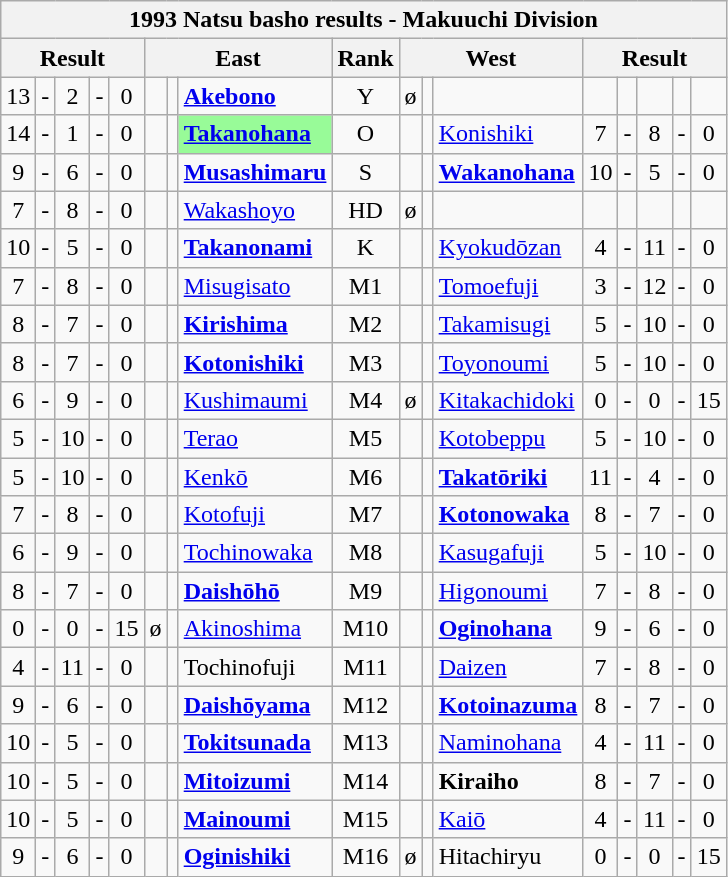<table class="wikitable">
<tr>
<th colspan="17">1993 Natsu basho results - Makuuchi Division</th>
</tr>
<tr>
<th colspan="5">Result</th>
<th colspan="3">East</th>
<th>Rank</th>
<th colspan="3">West</th>
<th colspan="5">Result</th>
</tr>
<tr>
<td align=center>13</td>
<td align=center>-</td>
<td align=center>2</td>
<td align=center>-</td>
<td align=center>0</td>
<td align=center></td>
<td align=center></td>
<td><strong><a href='#'>Akebono</a></strong></td>
<td align=center>Y</td>
<td align=center>ø</td>
<td align=center></td>
<td></td>
<td align=center></td>
<td align=center></td>
<td align=center></td>
<td align=center></td>
<td align=center></td>
</tr>
<tr>
<td align=center>14</td>
<td align=center>-</td>
<td align=center>1</td>
<td align=center>-</td>
<td align=center>0</td>
<td align=center></td>
<td align=center></td>
<td style="background: PaleGreen;"><strong><a href='#'>Takanohana</a></strong></td>
<td align=center>O</td>
<td align=center></td>
<td align=center></td>
<td><a href='#'>Konishiki</a></td>
<td align=center>7</td>
<td align=center>-</td>
<td align=center>8</td>
<td align=center>-</td>
<td align=center>0</td>
</tr>
<tr>
<td align=center>9</td>
<td align=center>-</td>
<td align=center>6</td>
<td align=center>-</td>
<td align=center>0</td>
<td align=center></td>
<td align=center></td>
<td><strong><a href='#'>Musashimaru</a></strong></td>
<td align=center>S</td>
<td align=center></td>
<td align=center></td>
<td><strong><a href='#'>Wakanohana</a></strong></td>
<td align=center>10</td>
<td align=center>-</td>
<td align=center>5</td>
<td align=center>-</td>
<td align=center>0</td>
</tr>
<tr>
<td align=center>7</td>
<td align=center>-</td>
<td align=center>8</td>
<td align=center>-</td>
<td align=center>0</td>
<td align=center></td>
<td align=center></td>
<td><a href='#'>Wakashoyo</a></td>
<td align=center>HD</td>
<td align=center>ø</td>
<td align=center></td>
<td></td>
<td align=center></td>
<td align=center></td>
<td align=center></td>
<td align=center></td>
<td align=center></td>
</tr>
<tr>
<td align=center>10</td>
<td align=center>-</td>
<td align=center>5</td>
<td align=center>-</td>
<td align=center>0</td>
<td align=center></td>
<td align=center></td>
<td><strong><a href='#'>Takanonami</a></strong></td>
<td align=center>K</td>
<td align=center></td>
<td align=center></td>
<td><a href='#'>Kyokudōzan</a></td>
<td align=center>4</td>
<td align=center>-</td>
<td align=center>11</td>
<td align=center>-</td>
<td align=center>0</td>
</tr>
<tr>
<td align=center>7</td>
<td align=center>-</td>
<td align=center>8</td>
<td align=center>-</td>
<td align=center>0</td>
<td align=center></td>
<td align=center></td>
<td><a href='#'>Misugisato</a></td>
<td align=center>M1</td>
<td align=center></td>
<td align=center></td>
<td><a href='#'>Tomoefuji</a></td>
<td align=center>3</td>
<td align=center>-</td>
<td align=center>12</td>
<td align=center>-</td>
<td align=center>0</td>
</tr>
<tr>
<td align=center>8</td>
<td align=center>-</td>
<td align=center>7</td>
<td align=center>-</td>
<td align=center>0</td>
<td align=center></td>
<td align=center></td>
<td><strong><a href='#'>Kirishima</a></strong></td>
<td align=center>M2</td>
<td align=center></td>
<td align=center></td>
<td><a href='#'>Takamisugi</a></td>
<td align=center>5</td>
<td align=center>-</td>
<td align=center>10</td>
<td align=center>-</td>
<td align=center>0</td>
</tr>
<tr>
<td align=center>8</td>
<td align=center>-</td>
<td align=center>7</td>
<td align=center>-</td>
<td align=center>0</td>
<td align=center></td>
<td align=center></td>
<td><strong><a href='#'>Kotonishiki</a></strong></td>
<td align=center>M3</td>
<td align=center></td>
<td align=center></td>
<td><a href='#'>Toyonoumi</a></td>
<td align=center>5</td>
<td align=center>-</td>
<td align=center>10</td>
<td align=center>-</td>
<td align=center>0</td>
</tr>
<tr>
<td align=center>6</td>
<td align=center>-</td>
<td align=center>9</td>
<td align=center>-</td>
<td align=center>0</td>
<td align=center></td>
<td align=center></td>
<td><a href='#'>Kushimaumi</a></td>
<td align=center>M4</td>
<td align=center>ø</td>
<td align=center></td>
<td><a href='#'>Kitakachidoki</a></td>
<td align=center>0</td>
<td align=center>-</td>
<td align=center>0</td>
<td align=center>-</td>
<td align=center>15</td>
</tr>
<tr>
<td align=center>5</td>
<td align=center>-</td>
<td align=center>10</td>
<td align=center>-</td>
<td align=center>0</td>
<td align=center></td>
<td align=center></td>
<td><a href='#'>Terao</a></td>
<td align=center>M5</td>
<td align=center></td>
<td align=center></td>
<td><a href='#'>Kotobeppu</a></td>
<td align=center>5</td>
<td align=center>-</td>
<td align=center>10</td>
<td align=center>-</td>
<td align=center>0</td>
</tr>
<tr>
<td align=center>5</td>
<td align=center>-</td>
<td align=center>10</td>
<td align=center>-</td>
<td align=center>0</td>
<td align=center></td>
<td align=center></td>
<td><a href='#'>Kenkō</a></td>
<td align=center>M6</td>
<td align=center></td>
<td align=center></td>
<td><strong><a href='#'>Takatōriki</a></strong></td>
<td align=center>11</td>
<td align=center>-</td>
<td align=center>4</td>
<td align=center>-</td>
<td align=center>0</td>
</tr>
<tr>
<td align=center>7</td>
<td align=center>-</td>
<td align=center>8</td>
<td align=center>-</td>
<td align=center>0</td>
<td align=center></td>
<td align=center></td>
<td><a href='#'>Kotofuji</a></td>
<td align=center>M7</td>
<td align=center></td>
<td align=center></td>
<td><strong><a href='#'>Kotonowaka</a></strong></td>
<td align=center>8</td>
<td align=center>-</td>
<td align=center>7</td>
<td align=center>-</td>
<td align=center>0</td>
</tr>
<tr>
<td align=center>6</td>
<td align=center>-</td>
<td align=center>9</td>
<td align=center>-</td>
<td align=center>0</td>
<td align=center></td>
<td align=center></td>
<td><a href='#'>Tochinowaka</a></td>
<td align=center>M8</td>
<td align=center></td>
<td align=center></td>
<td><a href='#'>Kasugafuji</a></td>
<td align=center>5</td>
<td align=center>-</td>
<td align=center>10</td>
<td align=center>-</td>
<td align=center>0</td>
</tr>
<tr>
<td align=center>8</td>
<td align=center>-</td>
<td align=center>7</td>
<td align=center>-</td>
<td align=center>0</td>
<td align=center></td>
<td align=center></td>
<td><strong><a href='#'>Daishōhō</a></strong></td>
<td align=center>M9</td>
<td align=center></td>
<td align=center></td>
<td><a href='#'>Higonoumi</a></td>
<td align=center>7</td>
<td align=center>-</td>
<td align=center>8</td>
<td align=center>-</td>
<td align=center>0</td>
</tr>
<tr>
<td align=center>0</td>
<td align=center>-</td>
<td align=center>0</td>
<td align=center>-</td>
<td align=center>15</td>
<td align=center>ø</td>
<td align=center></td>
<td><a href='#'>Akinoshima</a></td>
<td align=center>M10</td>
<td align=center></td>
<td align=center></td>
<td><strong><a href='#'>Oginohana</a></strong></td>
<td align=center>9</td>
<td align=center>-</td>
<td align=center>6</td>
<td align=center>-</td>
<td align=center>0</td>
</tr>
<tr>
<td align=center>4</td>
<td align=center>-</td>
<td align=center>11</td>
<td align=center>-</td>
<td align=center>0</td>
<td align=center></td>
<td align=center></td>
<td>Tochinofuji</td>
<td align=center>M11</td>
<td align=center></td>
<td align=center></td>
<td><a href='#'>Daizen</a></td>
<td align=center>7</td>
<td align=center>-</td>
<td align=center>8</td>
<td align=center>-</td>
<td align=center>0</td>
</tr>
<tr>
<td align=center>9</td>
<td align=center>-</td>
<td align=center>6</td>
<td align=center>-</td>
<td align=center>0</td>
<td align=center></td>
<td align=center></td>
<td><strong><a href='#'>Daishōyama</a></strong></td>
<td align=center>M12</td>
<td align=center></td>
<td align=center></td>
<td><strong><a href='#'>Kotoinazuma</a></strong></td>
<td align=center>8</td>
<td align=center>-</td>
<td align=center>7</td>
<td align=center>-</td>
<td align=center>0</td>
</tr>
<tr>
<td align=center>10</td>
<td align=center>-</td>
<td align=center>5</td>
<td align=center>-</td>
<td align=center>0</td>
<td align=center></td>
<td align=center></td>
<td><strong><a href='#'>Tokitsunada</a></strong></td>
<td align=center>M13</td>
<td align=center></td>
<td align=center></td>
<td><a href='#'>Naminohana</a></td>
<td align=center>4</td>
<td align=center>-</td>
<td align=center>11</td>
<td align=center>-</td>
<td align=center>0</td>
</tr>
<tr>
<td align=center>10</td>
<td align=center>-</td>
<td align=center>5</td>
<td align=center>-</td>
<td align=center>0</td>
<td align=center></td>
<td align=center></td>
<td><strong><a href='#'>Mitoizumi</a></strong></td>
<td align=center>M14</td>
<td align=center></td>
<td align=center></td>
<td><strong>Kiraiho</strong></td>
<td align=center>8</td>
<td align=center>-</td>
<td align=center>7</td>
<td align=center>-</td>
<td align=center>0</td>
</tr>
<tr>
<td align=center>10</td>
<td align=center>-</td>
<td align=center>5</td>
<td align=center>-</td>
<td align=center>0</td>
<td align=center></td>
<td align=center></td>
<td><strong><a href='#'>Mainoumi</a></strong></td>
<td align=center>M15</td>
<td align=center></td>
<td align=center></td>
<td><a href='#'>Kaiō</a></td>
<td align=center>4</td>
<td align=center>-</td>
<td align=center>11</td>
<td align=center>-</td>
<td align=center>0</td>
</tr>
<tr>
<td align=center>9</td>
<td align=center>-</td>
<td align=center>6</td>
<td align=center>-</td>
<td align=center>0</td>
<td align=center></td>
<td align=center></td>
<td><strong><a href='#'>Oginishiki</a></strong></td>
<td align=center>M16</td>
<td align=center>ø</td>
<td align=center></td>
<td>Hitachiryu</td>
<td align=center>0</td>
<td align=center>-</td>
<td align=center>0</td>
<td align=center>-</td>
<td align=center>15</td>
</tr>
</table>
